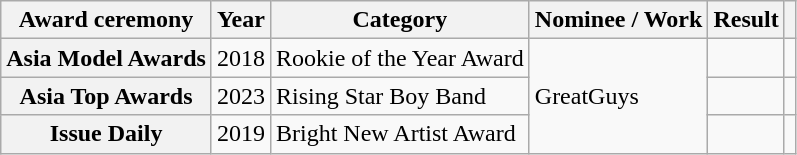<table class="wikitable plainrowheaders sortable">
<tr>
<th scope="col">Award ceremony</th>
<th scope="col">Year</th>
<th scope="col">Category</th>
<th scope="col">Nominee / Work</th>
<th scope="col">Result</th>
<th scope="col" class="unsortable"></th>
</tr>
<tr>
<th scope="row">Asia Model Awards</th>
<td style="text-align:center">2018</td>
<td>Rookie of the Year Award</td>
<td rowspan="3">GreatGuys</td>
<td></td>
<td style="text-align:center;"></td>
</tr>
<tr>
<th scope="row">Asia Top Awards</th>
<td style="text-align:center">2023</td>
<td>Rising Star Boy Band</td>
<td></td>
<td style="text-align:center"></td>
</tr>
<tr>
<th scope="row">Issue Daily</th>
<td style="text-align:center">2019</td>
<td>Bright New Artist Award</td>
<td></td>
<td style="text-align:center;"></td>
</tr>
</table>
